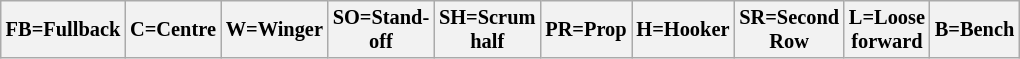<table class="wikitable"  style="font-size:85%; width:35%;">
<tr>
<th>FB=Fullback</th>
<th>C=Centre</th>
<th>W=Winger</th>
<th>SO=Stand-off</th>
<th>SH=Scrum half</th>
<th>PR=Prop</th>
<th>H=Hooker</th>
<th>SR=Second Row</th>
<th>L=Loose forward</th>
<th>B=Bench</th>
</tr>
</table>
